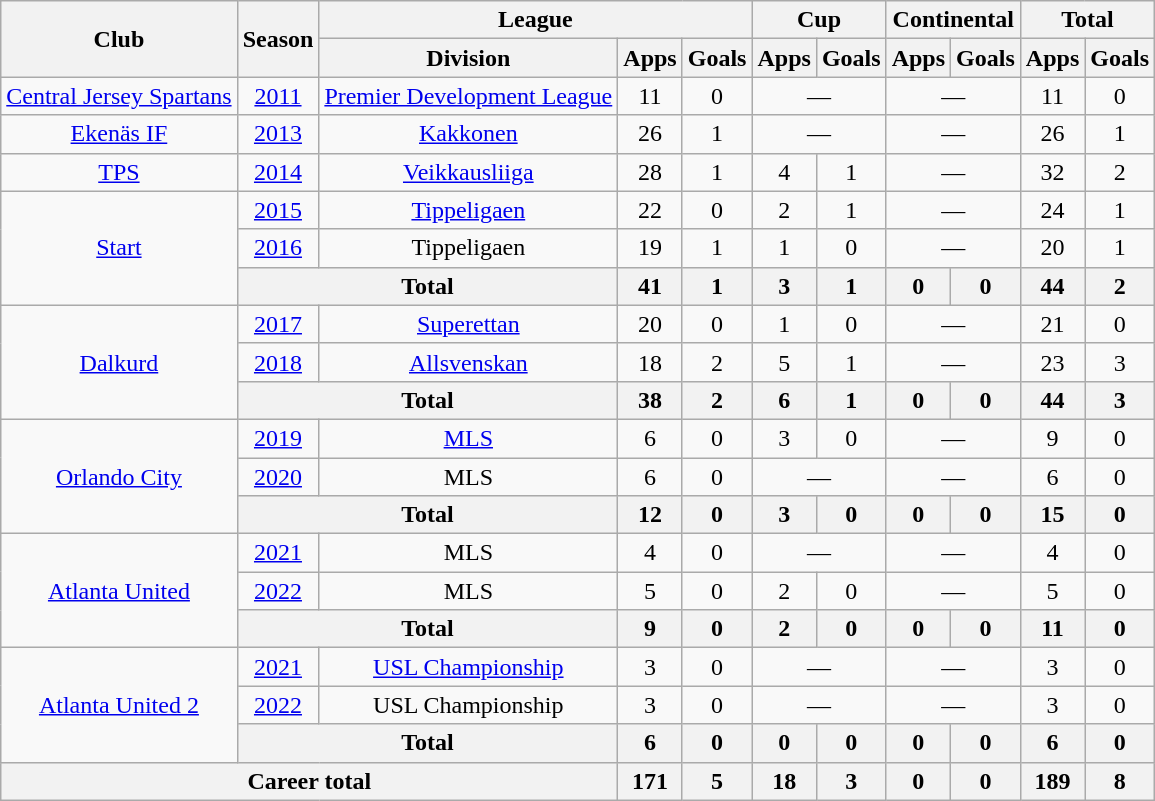<table class=wikitable style=text-align:center>
<tr>
<th rowspan=2>Club</th>
<th rowspan=2>Season</th>
<th colspan=3>League</th>
<th colspan=2>Cup</th>
<th colspan=2>Continental</th>
<th colspan=2>Total</th>
</tr>
<tr>
<th>Division</th>
<th>Apps</th>
<th>Goals</th>
<th>Apps</th>
<th>Goals</th>
<th>Apps</th>
<th>Goals</th>
<th>Apps</th>
<th>Goals</th>
</tr>
<tr>
<td rowspan=1><a href='#'>Central Jersey Spartans</a></td>
<td><a href='#'>2011</a></td>
<td><a href='#'>Premier Development League</a></td>
<td>11</td>
<td>0</td>
<td colspan=2>—</td>
<td colspan=2>—</td>
<td>11</td>
<td>0</td>
</tr>
<tr>
<td rowspan=1><a href='#'>Ekenäs IF</a></td>
<td><a href='#'>2013</a></td>
<td><a href='#'>Kakkonen</a></td>
<td>26</td>
<td>1</td>
<td colspan=2>—</td>
<td colspan=2>—</td>
<td>26</td>
<td>1</td>
</tr>
<tr>
<td rowspan=1><a href='#'>TPS</a></td>
<td><a href='#'>2014</a></td>
<td><a href='#'>Veikkausliiga</a></td>
<td>28</td>
<td>1</td>
<td>4</td>
<td>1</td>
<td colspan=2>—</td>
<td>32</td>
<td>2</td>
</tr>
<tr>
<td rowspan=3><a href='#'>Start</a></td>
<td><a href='#'>2015</a></td>
<td><a href='#'>Tippeligaen</a></td>
<td>22</td>
<td>0</td>
<td>2</td>
<td>1</td>
<td colspan=2>—</td>
<td>24</td>
<td>1</td>
</tr>
<tr>
<td><a href='#'>2016</a></td>
<td>Tippeligaen</td>
<td>19</td>
<td>1</td>
<td>1</td>
<td>0</td>
<td colspan=2>—</td>
<td>20</td>
<td>1</td>
</tr>
<tr>
<th colspan=2>Total</th>
<th>41</th>
<th>1</th>
<th>3</th>
<th>1</th>
<th>0</th>
<th>0</th>
<th>44</th>
<th>2</th>
</tr>
<tr>
<td rowspan=3><a href='#'>Dalkurd</a></td>
<td><a href='#'>2017</a></td>
<td><a href='#'>Superettan</a></td>
<td>20</td>
<td>0</td>
<td>1</td>
<td>0</td>
<td colspan=2>—</td>
<td>21</td>
<td>0</td>
</tr>
<tr>
<td><a href='#'>2018</a></td>
<td><a href='#'>Allsvenskan</a></td>
<td>18</td>
<td>2</td>
<td>5</td>
<td>1</td>
<td colspan=2>—</td>
<td>23</td>
<td>3</td>
</tr>
<tr>
<th colspan=2>Total</th>
<th>38</th>
<th>2</th>
<th>6</th>
<th>1</th>
<th>0</th>
<th>0</th>
<th>44</th>
<th>3</th>
</tr>
<tr>
<td rowspan=3><a href='#'>Orlando City</a></td>
<td><a href='#'>2019</a></td>
<td><a href='#'>MLS</a></td>
<td>6</td>
<td>0</td>
<td>3</td>
<td>0</td>
<td colspan=2>—</td>
<td>9</td>
<td>0</td>
</tr>
<tr>
<td><a href='#'>2020</a></td>
<td>MLS</td>
<td>6</td>
<td>0</td>
<td colspan=2>—</td>
<td colspan=2>—</td>
<td>6</td>
<td>0</td>
</tr>
<tr>
<th colspan=2>Total</th>
<th>12</th>
<th>0</th>
<th>3</th>
<th>0</th>
<th>0</th>
<th>0</th>
<th>15</th>
<th>0</th>
</tr>
<tr>
<td rowspan=3><a href='#'>Atlanta United</a></td>
<td><a href='#'>2021</a></td>
<td>MLS</td>
<td>4</td>
<td>0</td>
<td colspan=2>—</td>
<td colspan=2>—</td>
<td>4</td>
<td>0</td>
</tr>
<tr>
<td><a href='#'>2022</a></td>
<td>MLS</td>
<td>5</td>
<td>0</td>
<td>2</td>
<td>0</td>
<td colspan=2>—</td>
<td>5</td>
<td>0</td>
</tr>
<tr>
<th colspan=2>Total</th>
<th>9</th>
<th>0</th>
<th>2</th>
<th>0</th>
<th>0</th>
<th>0</th>
<th>11</th>
<th>0</th>
</tr>
<tr>
<td rowspan=3><a href='#'>Atlanta United 2</a></td>
<td><a href='#'>2021</a></td>
<td><a href='#'>USL Championship</a></td>
<td>3</td>
<td>0</td>
<td colspan=2>—</td>
<td colspan=2>—</td>
<td>3</td>
<td>0</td>
</tr>
<tr>
<td><a href='#'>2022</a></td>
<td>USL Championship</td>
<td>3</td>
<td>0</td>
<td colspan=2>—</td>
<td colspan=2>—</td>
<td>3</td>
<td>0</td>
</tr>
<tr>
<th colspan=2>Total</th>
<th>6</th>
<th>0</th>
<th>0</th>
<th>0</th>
<th>0</th>
<th>0</th>
<th>6</th>
<th>0</th>
</tr>
<tr>
<th colspan=3>Career total</th>
<th>171</th>
<th>5</th>
<th>18</th>
<th>3</th>
<th>0</th>
<th>0</th>
<th>189</th>
<th>8</th>
</tr>
</table>
